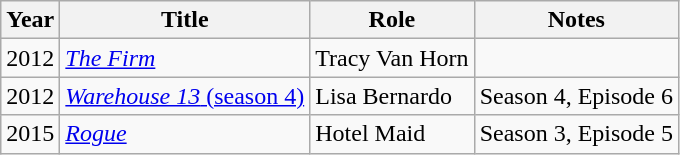<table class="wikitable">
<tr>
<th>Year</th>
<th>Title</th>
<th>Role</th>
<th>Notes</th>
</tr>
<tr>
<td>2012</td>
<td><em><a href='#'>The Firm</a></em></td>
<td>Tracy Van Horn</td>
<td></td>
</tr>
<tr>
<td>2012</td>
<td><a href='#'><em>Warehouse 13</em> (season 4)</a></td>
<td>Lisa Bernardo</td>
<td>Season 4, Episode 6</td>
</tr>
<tr>
<td>2015</td>
<td><em><a href='#'>Rogue</a></em></td>
<td>Hotel Maid</td>
<td>Season 3, Episode 5</td>
</tr>
</table>
